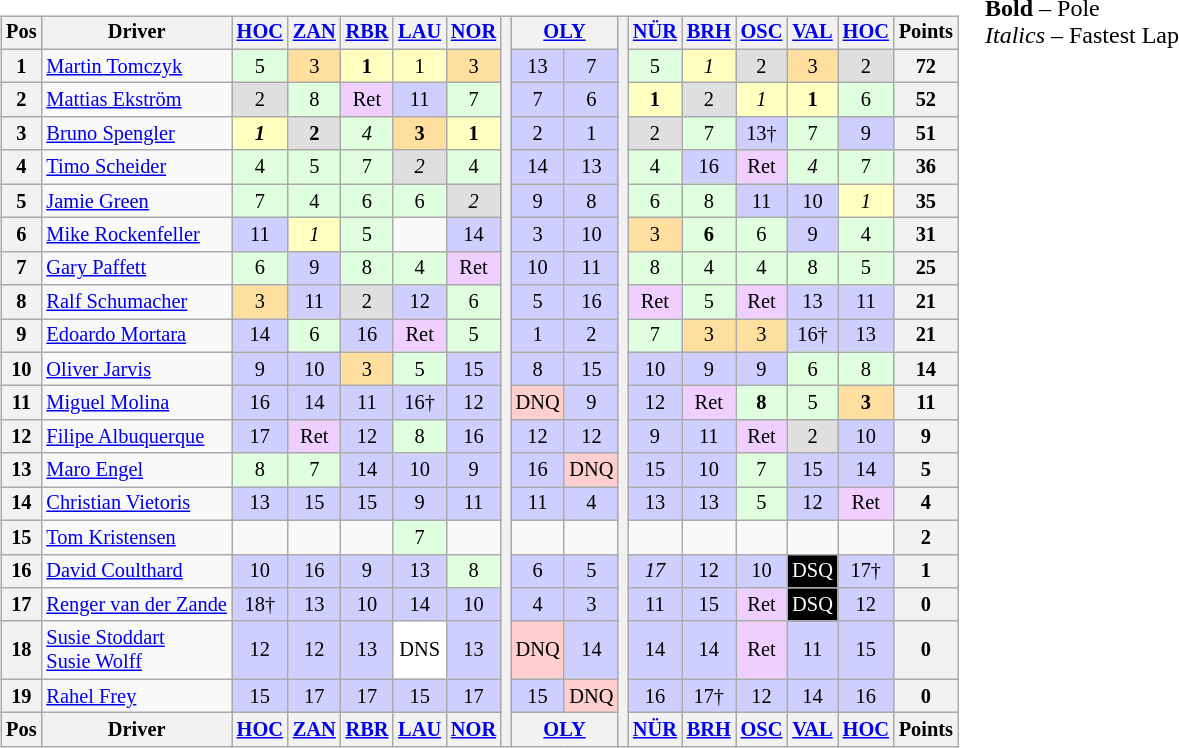<table>
<tr>
<td><br><table class="wikitable" style="font-size:85%; text-align:center">
<tr style="background:#f9f9f9" valign="top">
<th valign="middle">Pos</th>
<th valign="middle">Driver</th>
<th><a href='#'>HOC</a><br></th>
<th><a href='#'>ZAN</a><br></th>
<th><a href='#'>RBR</a><br></th>
<th><a href='#'>LAU</a><br></th>
<th><a href='#'>NOR</a><br></th>
<th rowspan=21></th>
<th colspan=2><a href='#'>OLY</a><br></th>
<th rowspan=21></th>
<th><a href='#'>NÜR</a><br></th>
<th><a href='#'>BRH</a><br></th>
<th><a href='#'>OSC</a><br></th>
<th><a href='#'>VAL</a><br></th>
<th><a href='#'>HOC</a><br></th>
<th valign="middle">Points</th>
</tr>
<tr>
<th>1</th>
<td align="left"> <a href='#'>Martin Tomczyk</a></td>
<td style="background:#DFFFDF;">5</td>
<td style="background:#FFDF9F;">3</td>
<td style="background:#FFFFBF;"><strong>1</strong></td>
<td style="background:#FFFFBF;">1</td>
<td style="background:#FFDF9F;">3</td>
<td style="background:#CFCFFF;">13</td>
<td style="background:#CFCFFF;">7</td>
<td style="background:#DFFFDF;">5</td>
<td style="background:#FFFFBF;"><em>1</em></td>
<td style="background:#DFDFDF;">2</td>
<td style="background:#FFDF9F;">3</td>
<td style="background:#DFDFDF;">2</td>
<th>72</th>
</tr>
<tr>
<th>2</th>
<td align="left"> <a href='#'>Mattias Ekström</a></td>
<td style="background:#DFDFDF;">2</td>
<td style="background:#DFFFDF;">8</td>
<td style="background:#EFCFFF;">Ret</td>
<td style="background:#CFCFFF;">11</td>
<td style="background:#DFFFDF;">7</td>
<td style="background:#CFCFFF;">7</td>
<td style="background:#CFCFFF;">6</td>
<td style="background:#FFFFBF;"><strong>1</strong></td>
<td style="background:#DFDFDF;">2</td>
<td style="background:#FFFFBF;"><em>1</em></td>
<td style="background:#FFFFBF;"><strong>1</strong></td>
<td style="background:#DFFFDF;">6</td>
<th>52</th>
</tr>
<tr>
<th>3</th>
<td align="left"> <a href='#'>Bruno Spengler</a></td>
<td style="background:#FFFFBF;"><strong><em>1</em></strong></td>
<td style="background:#DFDFDF;"><strong>2</strong></td>
<td style="background:#DFFFDF;"><em>4</em></td>
<td style="background:#FFDF9F;"><strong>3</strong></td>
<td style="background:#FFFFBF;"><strong>1</strong></td>
<td style="background:#CFCFFF;">2</td>
<td style="background:#CFCFFF;">1</td>
<td style="background:#DFDFDF;">2</td>
<td style="background:#DFFFDF;">7</td>
<td style="background:#CFCFFF;">13†</td>
<td style="background:#DFFFDF;">7</td>
<td style="background:#CFCFFF;">9</td>
<th>51</th>
</tr>
<tr>
<th>4</th>
<td align="left"> <a href='#'>Timo Scheider</a></td>
<td style="background:#DFFFDF;">4</td>
<td style="background:#DFFFDF;">5</td>
<td style="background:#DFFFDF;">7</td>
<td style="background:#DFDFDF;"><em>2</em></td>
<td style="background:#DFFFDF;">4</td>
<td style="background:#CFCFFF;">14</td>
<td style="background:#CFCFFF;">13</td>
<td style="background:#DFFFDF;">4</td>
<td style="background:#CFCFFF;">16</td>
<td style="background:#EFCFFF;">Ret</td>
<td style="background:#DFFFDF;"><em>4</em></td>
<td style="background:#DFFFDF;">7</td>
<th>36</th>
</tr>
<tr>
<th>5</th>
<td align="left"> <a href='#'>Jamie Green</a></td>
<td style="background:#DFFFDF;">7</td>
<td style="background:#DFFFDF;">4</td>
<td style="background:#DFFFDF;">6</td>
<td style="background:#DFFFDF;">6</td>
<td style="background:#DFDFDF;"><em>2</em></td>
<td style="background:#CFCFFF;">9</td>
<td style="background:#CFCFFF;">8</td>
<td style="background:#DFFFDF;">6</td>
<td style="background:#DFFFDF;">8</td>
<td style="background:#CFCFFF;">11</td>
<td style="background:#CFCFFF;">10</td>
<td style="background:#FFFFBF;"><em>1</em></td>
<th>35</th>
</tr>
<tr>
<th>6</th>
<td align="left"> <a href='#'>Mike Rockenfeller</a></td>
<td style="background:#CFCFFF;">11</td>
<td style="background:#FFFFBF;"><em>1</em></td>
<td style="background:#DFFFDF;">5</td>
<td></td>
<td style="background:#CFCFFF;">14</td>
<td style="background:#CFCFFF;">3</td>
<td style="background:#CFCFFF;">10</td>
<td style="background:#FFDF9F;">3</td>
<td style="background:#DFFFDF;"><strong>6</strong></td>
<td style="background:#DFFFDF;">6</td>
<td style="background:#CFCFFF;">9</td>
<td style="background:#DFFFDF;">4</td>
<th>31</th>
</tr>
<tr>
<th>7</th>
<td align="left"> <a href='#'>Gary Paffett</a></td>
<td style="background:#DFFFDF;">6</td>
<td style="background:#CFCFFF;">9</td>
<td style="background:#DFFFDF;">8</td>
<td style="background:#DFFFDF;">4</td>
<td style="background:#EFCFFF;">Ret</td>
<td style="background:#CFCFFF;">10</td>
<td style="background:#CFCFFF;">11</td>
<td style="background:#DFFFDF;">8</td>
<td style="background:#DFFFDF;">4</td>
<td style="background:#DFFFDF;">4</td>
<td style="background:#DFFFDF;">8</td>
<td style="background:#DFFFDF;">5</td>
<th>25</th>
</tr>
<tr>
<th>8</th>
<td align="left"> <a href='#'>Ralf Schumacher</a></td>
<td style="background:#FFDF9F;">3</td>
<td style="background:#CFCFFF;">11</td>
<td style="background:#DFDFDF;">2</td>
<td style="background:#CFCFFF;">12</td>
<td style="background:#DFFFDF;">6</td>
<td style="background:#CFCFFF;">5</td>
<td style="background:#CFCFFF;">16</td>
<td style="background:#EFCFFF;">Ret</td>
<td style="background:#DFFFDF;">5</td>
<td style="background:#EFCFFF;">Ret</td>
<td style="background:#CFCFFF;">13</td>
<td style="background:#CFCFFF;">11</td>
<th>21</th>
</tr>
<tr>
<th>9</th>
<td align="left"> <a href='#'>Edoardo Mortara</a></td>
<td style="background:#CFCFFF;">14</td>
<td style="background:#DFFFDF;">6</td>
<td style="background:#CFCFFF;">16</td>
<td style="background:#EFCFFF;">Ret</td>
<td style="background:#DFFFDF;">5</td>
<td style="background:#CFCFFF;">1</td>
<td style="background:#CFCFFF;">2</td>
<td style="background:#DFFFDF;">7</td>
<td style="background:#FFDF9F;">3</td>
<td style="background:#FFDF9F;">3</td>
<td style="background:#CFCFFF;">16†</td>
<td style="background:#CFCFFF;">13</td>
<th>21</th>
</tr>
<tr>
<th>10</th>
<td align="left"> <a href='#'>Oliver Jarvis</a></td>
<td style="background:#CFCFFF;">9</td>
<td style="background:#CFCFFF;">10</td>
<td style="background:#FFDF9F;">3</td>
<td style="background:#DFFFDF;">5</td>
<td style="background:#CFCFFF;">15</td>
<td style="background:#CFCFFF;">8</td>
<td style="background:#CFCFFF;">15</td>
<td style="background:#CFCFFF;">10</td>
<td style="background:#CFCFFF;">9</td>
<td style="background:#CFCFFF;">9</td>
<td style="background:#DFFFDF;">6</td>
<td style="background:#DFFFDF;">8</td>
<th>14</th>
</tr>
<tr>
<th>11</th>
<td align="left"> <a href='#'>Miguel Molina</a></td>
<td style="background:#CFCFFF;">16</td>
<td style="background:#CFCFFF;">14</td>
<td style="background:#CFCFFF;">11</td>
<td style="background:#CFCFFF;">16†</td>
<td style="background:#CFCFFF;">12</td>
<td style="background:#ffcfcf;">DNQ</td>
<td style="background:#CFCFFF;">9</td>
<td style="background:#CFCFFF;">12</td>
<td style="background:#EFCFFF;">Ret</td>
<td style="background:#DFFFDF;"><strong>8</strong></td>
<td style="background:#DFFFDF;">5</td>
<td style="background:#FFDF9F;"><strong>3</strong></td>
<th>11</th>
</tr>
<tr>
<th>12</th>
<td align="left"> <a href='#'>Filipe Albuquerque</a></td>
<td style="background:#CFCFFF;">17</td>
<td style="background:#EFCFFF;">Ret</td>
<td style="background:#CFCFFF;">12</td>
<td style="background:#DFFFDF;">8</td>
<td style="background:#CFCFFF;">16</td>
<td style="background:#CFCFFF;">12</td>
<td style="background:#CFCFFF;">12</td>
<td style="background:#CFCFFF;">9</td>
<td style="background:#CFCFFF;">11</td>
<td style="background:#EFCFFF;">Ret</td>
<td style="background:#DFDFDF;">2</td>
<td style="background:#CFCFFF;">10</td>
<th>9</th>
</tr>
<tr>
<th>13</th>
<td align="left"> <a href='#'>Maro Engel</a></td>
<td style="background:#DFFFDF;">8</td>
<td style="background:#DFFFDF;">7</td>
<td style="background:#CFCFFF;">14</td>
<td style="background:#CFCFFF;">10</td>
<td style="background:#CFCFFF;">9</td>
<td style="background:#CFCFFF;">16</td>
<td style="background:#ffcfcf;">DNQ</td>
<td style="background:#CFCFFF;">15</td>
<td style="background:#CFCFFF;">10</td>
<td style="background:#DFFFDF;">7</td>
<td style="background:#CFCFFF;">15</td>
<td style="background:#CFCFFF;">14</td>
<th>5</th>
</tr>
<tr>
<th>14</th>
<td align="left"> <a href='#'>Christian Vietoris</a></td>
<td style="background:#CFCFFF;">13</td>
<td style="background:#CFCFFF;">15</td>
<td style="background:#CFCFFF;">15</td>
<td style="background:#CFCFFF;">9</td>
<td style="background:#CFCFFF;">11</td>
<td style="background:#CFCFFF;">11</td>
<td style="background:#CFCFFF;">4</td>
<td style="background:#CFCFFF;">13</td>
<td style="background:#CFCFFF;">13</td>
<td style="background:#DFFFDF;">5</td>
<td style="background:#CFCFFF;">12</td>
<td style="background:#EFCFFF;">Ret</td>
<th>4</th>
</tr>
<tr>
<th>15</th>
<td align="left"> <a href='#'>Tom Kristensen</a></td>
<td></td>
<td></td>
<td></td>
<td style="background:#DFFFDF;">7</td>
<td></td>
<td></td>
<td></td>
<td></td>
<td></td>
<td></td>
<td></td>
<td></td>
<th>2</th>
</tr>
<tr>
<th>16</th>
<td align="left"> <a href='#'>David Coulthard</a></td>
<td style="background:#CFCFFF;">10</td>
<td style="background:#CFCFFF;">16</td>
<td style="background:#CFCFFF;">9</td>
<td style="background:#CFCFFF;">13</td>
<td style="background:#DFFFDF;">8</td>
<td style="background:#CFCFFF;">6</td>
<td style="background:#CFCFFF;">5</td>
<td style="background:#CFCFFF;"><em>17</em></td>
<td style="background:#CFCFFF;">12</td>
<td style="background:#CFCFFF;">10</td>
<td style="background:#000000; color:white">DSQ</td>
<td style="background:#CFCFFF;">17†</td>
<th>1</th>
</tr>
<tr>
<th>17</th>
<td align="left"> <a href='#'>Renger van der Zande</a></td>
<td style="background:#CFCFFF;">18†</td>
<td style="background:#CFCFFF;">13</td>
<td style="background:#CFCFFF;">10</td>
<td style="background:#CFCFFF;">14</td>
<td style="background:#CFCFFF;">10</td>
<td style="background:#CFCFFF;">4</td>
<td style="background:#CFCFFF;">3</td>
<td style="background:#CFCFFF;">11</td>
<td style="background:#CFCFFF;">15</td>
<td style="background:#EFCFFF;">Ret</td>
<td style="background:#000000; color:white">DSQ</td>
<td style="background:#CFCFFF;">12</td>
<th>0</th>
</tr>
<tr>
<th>18</th>
<td align="left"> <a href='#'>Susie Stoddart</a><br> <a href='#'>Susie Wolff</a></td>
<td style="background:#CFCFFF;">12</td>
<td style="background:#CFCFFF;">12</td>
<td style="background:#CFCFFF;">13</td>
<td style="background:#FFFFFF;">DNS</td>
<td style="background:#CFCFFF;">13</td>
<td style="background:#ffcfcf;">DNQ</td>
<td style="background:#CFCFFF;">14</td>
<td style="background:#CFCFFF;">14</td>
<td style="background:#CFCFFF;">14</td>
<td style="background:#EFCFFF;">Ret</td>
<td style="background:#CFCFFF;">11</td>
<td style="background:#CFCFFF;">15</td>
<th>0</th>
</tr>
<tr>
<th>19</th>
<td align="left"> <a href='#'>Rahel Frey</a></td>
<td style="background:#CFCFFF;">15</td>
<td style="background:#CFCFFF;">17</td>
<td style="background:#CFCFFF;">17</td>
<td style="background:#CFCFFF;">15</td>
<td style="background:#CFCFFF;">17</td>
<td style="background:#CFCFFF;">15</td>
<td style="background:#ffcfcf;">DNQ</td>
<td style="background:#CFCFFF;">16</td>
<td style="background:#CFCFFF;">17†</td>
<td style="background:#CFCFFF;">12</td>
<td style="background:#CFCFFF;">14</td>
<td style="background:#CFCFFF;">16</td>
<th>0</th>
</tr>
<tr valign="top">
<th valign="middle">Pos</th>
<th valign="middle">Driver</th>
<th><a href='#'>HOC</a><br></th>
<th><a href='#'>ZAN</a><br></th>
<th><a href='#'>RBR</a><br></th>
<th><a href='#'>LAU</a><br></th>
<th><a href='#'>NOR</a><br></th>
<th colspan=2><a href='#'>OLY</a><br></th>
<th><a href='#'>NÜR</a><br></th>
<th><a href='#'>BRH</a><br></th>
<th><a href='#'>OSC</a><br></th>
<th><a href='#'>VAL</a><br></th>
<th><a href='#'>HOC</a><br></th>
<th valign="middle">Points</th>
</tr>
</table>
</td>
<td valign="top"><br>
<span><strong>Bold</strong> – Pole<br>
<em>Italics</em> – Fastest Lap</span></td>
</tr>
</table>
